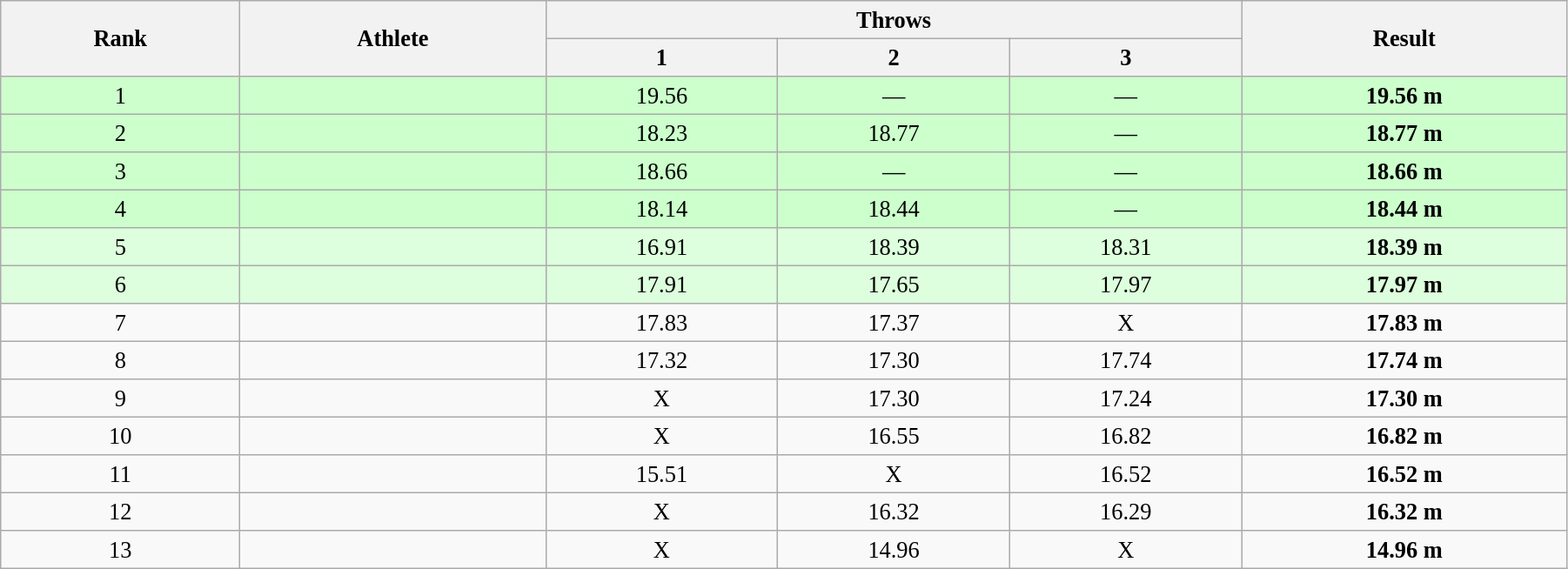<table class="wikitable" style=" text-align:center; font-size:110%;" width="95%">
<tr>
<th rowspan="2">Rank</th>
<th rowspan="2">Athlete</th>
<th colspan="3">Throws</th>
<th rowspan="2">Result</th>
</tr>
<tr>
<th>1</th>
<th>2</th>
<th>3</th>
</tr>
<tr bgcolor=#CCFFCC>
<td>1</td>
<td align=left></td>
<td>19.56</td>
<td>—</td>
<td>—</td>
<td><strong>19.56 m</strong></td>
</tr>
<tr bgcolor=#CCFFCC>
<td>2</td>
<td align=left></td>
<td>18.23</td>
<td>18.77</td>
<td>—</td>
<td><strong>18.77 m</strong></td>
</tr>
<tr bgcolor=#CCFFCC>
<td>3</td>
<td align=left></td>
<td>18.66</td>
<td>—</td>
<td>—</td>
<td><strong>18.66 m</strong></td>
</tr>
<tr bgcolor=#CCFFCC>
<td>4</td>
<td align=left></td>
<td>18.14</td>
<td>18.44</td>
<td>—</td>
<td><strong>18.44 m</strong></td>
</tr>
<tr bgcolor=#DDFFDD>
<td>5</td>
<td align=left></td>
<td>16.91</td>
<td>18.39</td>
<td>18.31</td>
<td><strong>18.39 m</strong></td>
</tr>
<tr bgcolor=#DDFFDD>
<td>6</td>
<td align=left></td>
<td>17.91</td>
<td>17.65</td>
<td>17.97</td>
<td><strong>17.97 m</strong></td>
</tr>
<tr>
<td>7</td>
<td align=left></td>
<td>17.83</td>
<td>17.37</td>
<td>X</td>
<td><strong>17.83 m</strong></td>
</tr>
<tr>
<td>8</td>
<td align=left></td>
<td>17.32</td>
<td>17.30</td>
<td>17.74</td>
<td><strong>17.74 m</strong></td>
</tr>
<tr>
<td>9</td>
<td align=left></td>
<td>X</td>
<td>17.30</td>
<td>17.24</td>
<td><strong>17.30 m</strong></td>
</tr>
<tr>
<td>10</td>
<td align=left></td>
<td>X</td>
<td>16.55</td>
<td>16.82</td>
<td><strong>16.82 m</strong></td>
</tr>
<tr>
<td>11</td>
<td align=left></td>
<td>15.51</td>
<td>X</td>
<td>16.52</td>
<td><strong>16.52 m</strong></td>
</tr>
<tr>
<td>12</td>
<td align=left></td>
<td>X</td>
<td>16.32</td>
<td>16.29</td>
<td><strong>16.32 m</strong></td>
</tr>
<tr>
<td>13</td>
<td align=left></td>
<td>X</td>
<td>14.96</td>
<td>X</td>
<td><strong>14.96 m</strong></td>
</tr>
</table>
